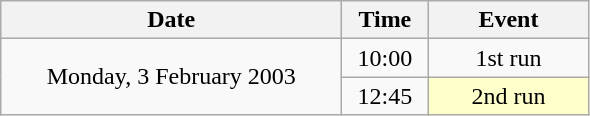<table class = "wikitable" style="text-align:center;">
<tr>
<th width=220>Date</th>
<th width=50>Time</th>
<th width=100>Event</th>
</tr>
<tr>
<td rowspan=2>Monday, 3 February 2003</td>
<td>10:00</td>
<td>1st run</td>
</tr>
<tr>
<td>12:45</td>
<td bgcolor=ffffcc>2nd run</td>
</tr>
</table>
